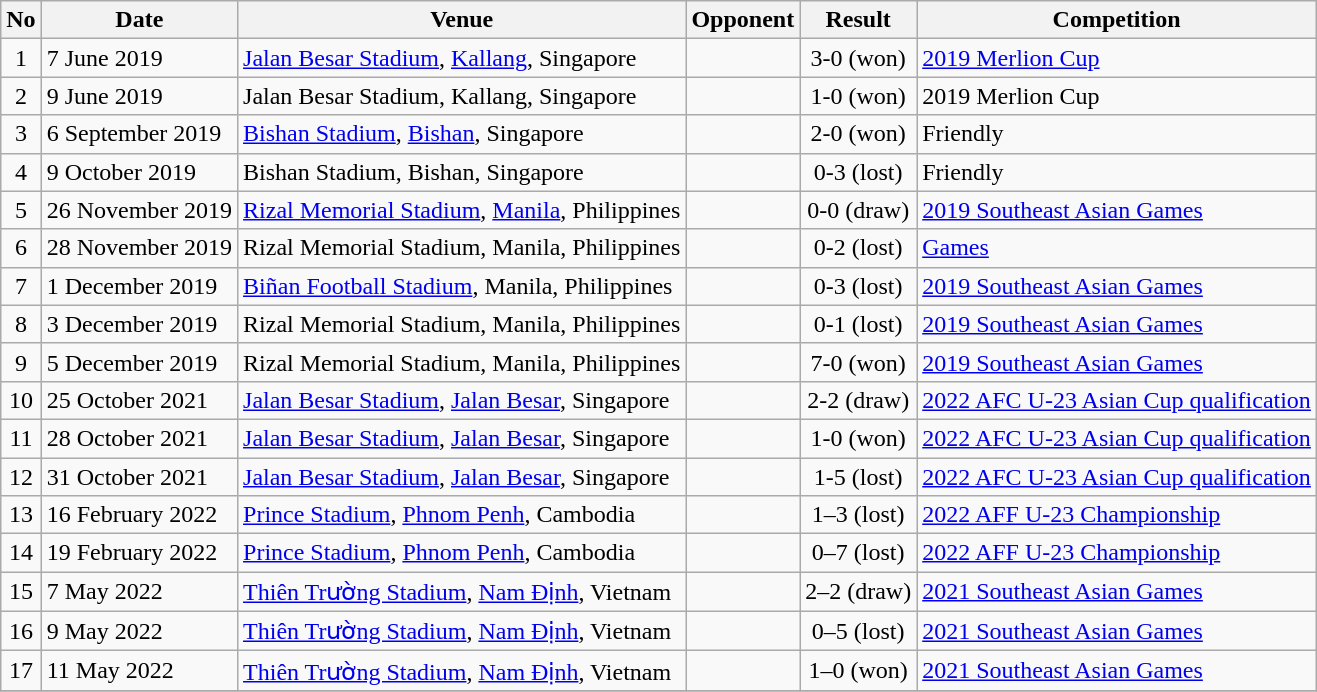<table class="wikitable">
<tr>
<th>No</th>
<th>Date</th>
<th>Venue</th>
<th>Opponent</th>
<th>Result</th>
<th>Competition</th>
</tr>
<tr>
<td align=center>1</td>
<td>7 June 2019</td>
<td><a href='#'>Jalan Besar Stadium</a>, <a href='#'>Kallang</a>, Singapore</td>
<td></td>
<td align=center>3-0 (won)</td>
<td><a href='#'>2019 Merlion Cup</a></td>
</tr>
<tr>
<td align=center>2</td>
<td>9 June 2019</td>
<td>Jalan Besar Stadium, Kallang, Singapore</td>
<td></td>
<td align=center>1-0 (won)</td>
<td>2019 Merlion Cup</td>
</tr>
<tr>
<td align=center>3</td>
<td>6 September 2019</td>
<td><a href='#'>Bishan Stadium</a>, <a href='#'>Bishan</a>, Singapore</td>
<td></td>
<td align=center>2-0 (won)</td>
<td>Friendly</td>
</tr>
<tr>
<td align=center>4</td>
<td>9 October 2019</td>
<td>Bishan Stadium, Bishan, Singapore</td>
<td></td>
<td align=center>0-3 (lost)</td>
<td>Friendly</td>
</tr>
<tr>
<td align=center>5</td>
<td>26 November 2019</td>
<td><a href='#'>Rizal Memorial Stadium</a>, <a href='#'>Manila</a>, Philippines</td>
<td></td>
<td align=center>0-0 (draw)</td>
<td><a href='#'>2019 Southeast Asian Games</a></td>
</tr>
<tr>
<td align=center>6</td>
<td>28 November 2019</td>
<td>Rizal Memorial Stadium, Manila, Philippines</td>
<td></td>
<td align=center>0-2 (lost)</td>
<td><a href='#'>Games</a></td>
</tr>
<tr>
<td align=center>7</td>
<td>1 December 2019</td>
<td><a href='#'>Biñan Football Stadium</a>, Manila, Philippines</td>
<td></td>
<td align=center>0-3 (lost)</td>
<td><a href='#'>2019 Southeast Asian Games</a></td>
</tr>
<tr>
<td align=center>8</td>
<td>3 December 2019</td>
<td>Rizal Memorial Stadium, Manila, Philippines</td>
<td></td>
<td align=center>0-1 (lost)</td>
<td><a href='#'>2019 Southeast Asian Games</a></td>
</tr>
<tr>
<td align=center>9</td>
<td>5 December 2019</td>
<td>Rizal Memorial Stadium, Manila, Philippines</td>
<td></td>
<td align=center>7-0 (won)</td>
<td><a href='#'>2019 Southeast Asian Games</a></td>
</tr>
<tr>
<td align=center>10</td>
<td>25 October 2021</td>
<td><a href='#'>Jalan Besar Stadium</a>, <a href='#'>Jalan Besar</a>, Singapore</td>
<td></td>
<td align=center>2-2 (draw)</td>
<td><a href='#'>2022 AFC U-23 Asian Cup qualification</a></td>
</tr>
<tr>
<td align=center>11</td>
<td>28 October 2021</td>
<td><a href='#'>Jalan Besar Stadium</a>, <a href='#'>Jalan Besar</a>, Singapore</td>
<td></td>
<td align=center>1-0 (won)</td>
<td><a href='#'>2022 AFC U-23 Asian Cup qualification</a></td>
</tr>
<tr>
<td align=center>12</td>
<td>31 October 2021</td>
<td><a href='#'>Jalan Besar Stadium</a>, <a href='#'>Jalan Besar</a>, Singapore</td>
<td></td>
<td align=center>1-5 (lost)</td>
<td><a href='#'>2022 AFC U-23 Asian Cup qualification</a></td>
</tr>
<tr>
<td align=center>13</td>
<td>16 February 2022</td>
<td><a href='#'>Prince Stadium</a>, <a href='#'>Phnom Penh</a>, Cambodia</td>
<td></td>
<td align=center>1–3 (lost)</td>
<td><a href='#'>2022 AFF U-23 Championship</a></td>
</tr>
<tr>
<td align=center>14</td>
<td>19 February 2022</td>
<td><a href='#'>Prince Stadium</a>, <a href='#'>Phnom Penh</a>, Cambodia</td>
<td></td>
<td align=center>0–7 (lost)</td>
<td><a href='#'>2022 AFF U-23 Championship</a></td>
</tr>
<tr>
<td align=center>15</td>
<td>7 May 2022</td>
<td><a href='#'>Thiên Trường Stadium</a>, <a href='#'>Nam Định</a>, Vietnam</td>
<td></td>
<td align=center>2–2 (draw)</td>
<td><a href='#'>2021 Southeast Asian Games</a></td>
</tr>
<tr>
<td align=center>16</td>
<td>9 May 2022</td>
<td><a href='#'>Thiên Trường Stadium</a>, <a href='#'>Nam Định</a>, Vietnam</td>
<td></td>
<td align=center>0–5 (lost)</td>
<td><a href='#'>2021 Southeast Asian Games</a></td>
</tr>
<tr>
<td align=center>17</td>
<td>11 May 2022</td>
<td><a href='#'>Thiên Trường Stadium</a>, <a href='#'>Nam Định</a>, Vietnam</td>
<td></td>
<td align=center>1–0 (won)</td>
<td><a href='#'>2021 Southeast Asian Games</a></td>
</tr>
<tr>
</tr>
</table>
